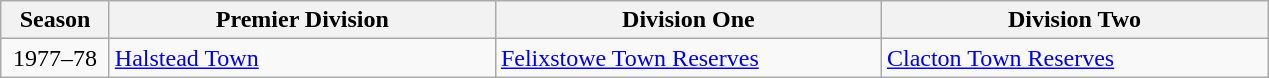<table class=wikitable style="border:0px; margin-top:-1px; margin-bottom:0;">
<tr>
<th width=65px>Season</th>
<th width=250px>Premier Division</th>
<th width=250px>Division One</th>
<th width=250px>Division Two</th>
</tr>
<tr>
<td align=center>1977–78</td>
<td><a href='#'>Halstead Town</a></td>
<td><a href='#'>Felixstowe Town Reserves</a></td>
<td><a href='#'>Clacton Town Reserves</a></td>
</tr>
</table>
